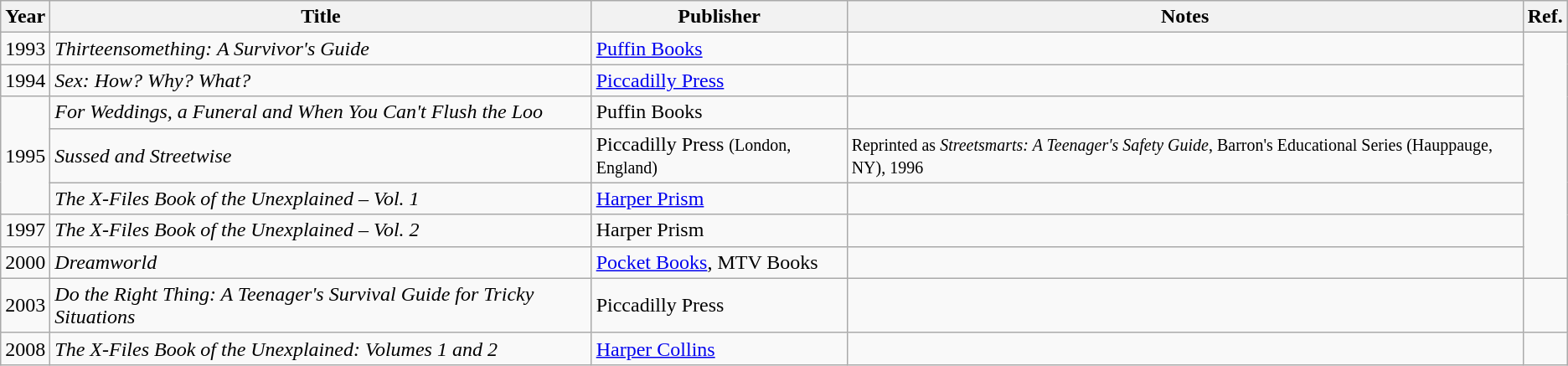<table class="wikitable">
<tr>
<th>Year</th>
<th>Title</th>
<th>Publisher</th>
<th>Notes</th>
<th>Ref.</th>
</tr>
<tr>
<td>1993</td>
<td><em>Thirteensomething: A Survivor's Guide</em></td>
<td><a href='#'>Puffin Books</a></td>
<td></td>
<td rowspan=7></td>
</tr>
<tr>
<td>1994</td>
<td><em>Sex: How? Why? What?</em></td>
<td><a href='#'>Piccadilly Press</a></td>
<td></td>
</tr>
<tr>
<td rowspan=3>1995</td>
<td><em>For Weddings, a Funeral and When You Can't Flush the Loo</em></td>
<td>Puffin Books</td>
<td></td>
</tr>
<tr>
<td><em>Sussed and Streetwise</em></td>
<td>Piccadilly Press <small>(London, England)</small></td>
<td><small>Reprinted as <em>Streetsmarts: A Teenager's Safety Guide</em>, Barron's Educational Series (Hauppauge, NY), 1996</small></td>
</tr>
<tr>
<td><em>The X-Files Book of the Unexplained – Vol. 1</em></td>
<td><a href='#'>Harper Prism</a></td>
<td></td>
</tr>
<tr>
<td>1997</td>
<td><em>The X-Files Book of the Unexplained – Vol. 2</em></td>
<td>Harper Prism</td>
<td></td>
</tr>
<tr>
<td>2000</td>
<td><em>Dreamworld</em></td>
<td><a href='#'>Pocket Books</a>, MTV Books</td>
<td></td>
</tr>
<tr>
<td>2003</td>
<td><em>Do the Right Thing: A Teenager's Survival Guide for Tricky Situations</em></td>
<td>Piccadilly Press</td>
<td></td>
<td></td>
</tr>
<tr>
<td>2008</td>
<td><em>The X-Files Book of the Unexplained: Volumes 1 and 2</em></td>
<td><a href='#'>Harper Collins</a></td>
<td></td>
<td></td>
</tr>
</table>
